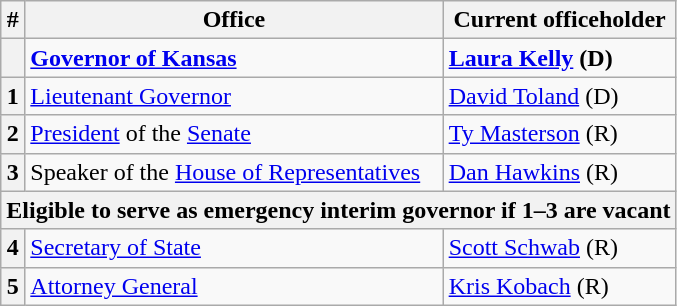<table class=wikitable>
<tr>
<th>#</th>
<th>Office</th>
<th>Current officeholder</th>
</tr>
<tr>
<th></th>
<td><strong><a href='#'>Governor of Kansas</a></strong></td>
<td><strong><a href='#'>Laura Kelly</a> (D)</strong></td>
</tr>
<tr>
<th>1</th>
<td><a href='#'>Lieutenant Governor</a></td>
<td><a href='#'>David Toland</a> (D)</td>
</tr>
<tr>
<th>2</th>
<td><a href='#'>President</a> of the <a href='#'>Senate</a></td>
<td><a href='#'>Ty Masterson</a> (R)</td>
</tr>
<tr>
<th>3</th>
<td>Speaker of the <a href='#'>House of Representatives</a></td>
<td><a href='#'>Dan Hawkins</a> (R)</td>
</tr>
<tr>
<th colspan=3>Eligible to serve as emergency interim governor if 1–3 are vacant</th>
</tr>
<tr>
<th>4</th>
<td><a href='#'>Secretary of State</a></td>
<td><a href='#'>Scott Schwab</a> (R)</td>
</tr>
<tr>
<th>5</th>
<td><a href='#'>Attorney General</a></td>
<td><a href='#'>Kris Kobach</a> (R)</td>
</tr>
</table>
